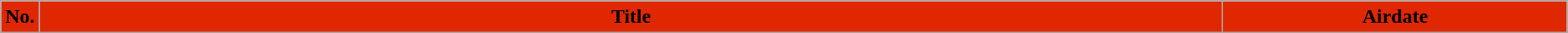<table class="wikitable plainrowheaders" width="99%" style="background:#FFFFFF;">
<tr>
<th width="1%" style="background:#E02800;">No.</th>
<th style="background:#E02800;">Title</th>
<th width="22%" style="background:#E02800;">Airdate<br>


































</th>
</tr>
</table>
